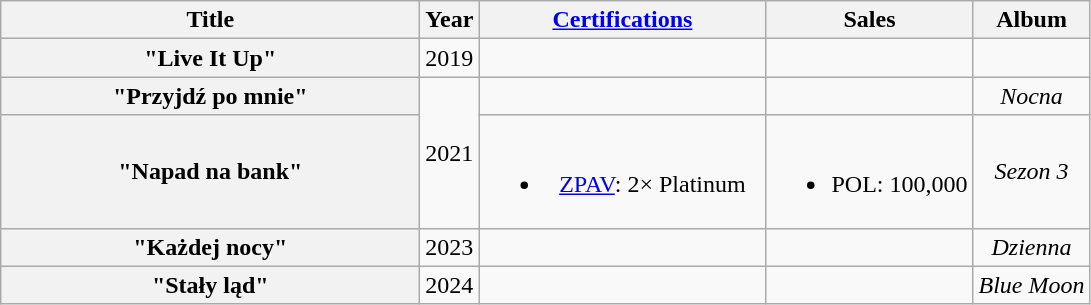<table class="wikitable plainrowheaders" style="text-align:center;">
<tr>
<th scope="col" style="width:17em;">Title</th>
<th scope="col" style="width:1em;">Year</th>
<th scope="col" style="width:11.5em;"><a href='#'>Certifications</a></th>
<th scope="col">Sales</th>
<th scope="col">Album</th>
</tr>
<tr>
<th scope="row">"Live It Up"<br></th>
<td>2019</td>
<td></td>
<td></td>
<td></td>
</tr>
<tr>
<th scope="row">"Przyjdź po mnie"<br></th>
<td rowspan="2">2021</td>
<td></td>
<td></td>
<td><em>Nocna</em></td>
</tr>
<tr>
<th scope="row">"Napad na bank"<br></th>
<td><br><ul><li><a href='#'>ZPAV</a>: 2× Platinum</li></ul></td>
<td><br><ul><li>POL: 100,000</li></ul></td>
<td><em>Sezon 3</em></td>
</tr>
<tr>
<th scope="row">"Każdej nocy"<br></th>
<td>2023</td>
<td></td>
<td></td>
<td><em>Dzienna</em></td>
</tr>
<tr>
<th scope="row">"Stały ląd"<br></th>
<td>2024</td>
<td></td>
<td></td>
<td><em>Blue Moon</em></td>
</tr>
</table>
